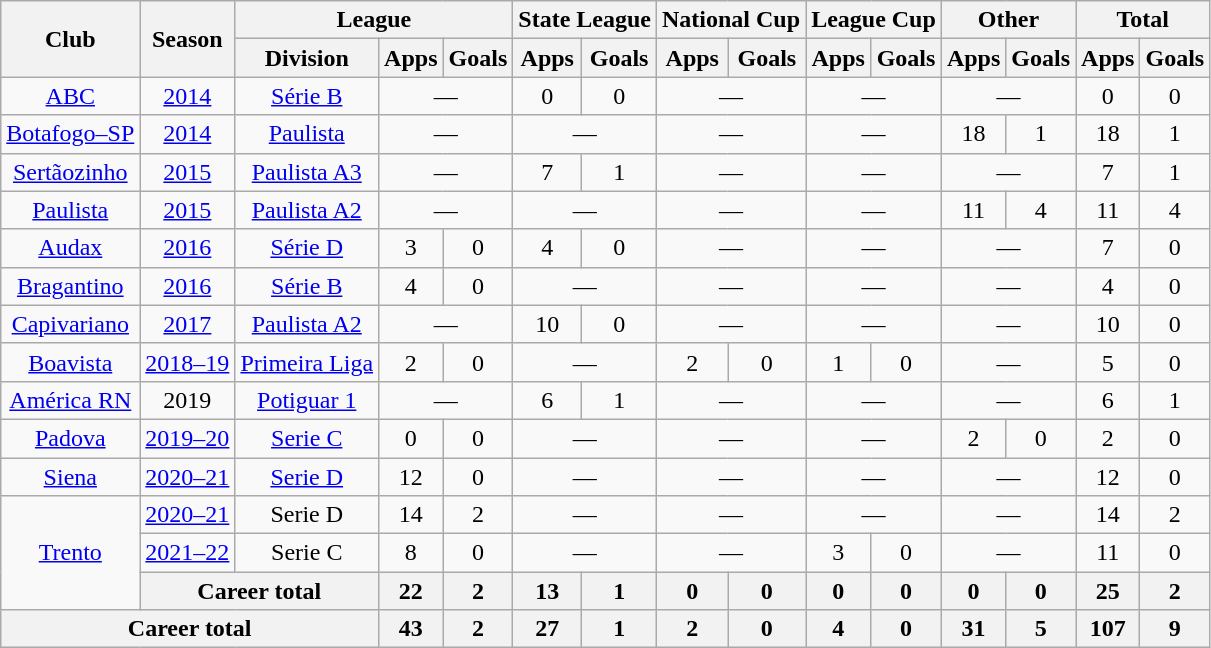<table class="wikitable" style="text-align:center">
<tr>
<th rowspan="2">Club</th>
<th rowspan="2">Season</th>
<th colspan="3">League</th>
<th colspan="2">State League</th>
<th colspan="2">National Cup</th>
<th colspan="2">League Cup</th>
<th colspan="2">Other</th>
<th colspan="2">Total</th>
</tr>
<tr>
<th>Division</th>
<th>Apps</th>
<th>Goals</th>
<th>Apps</th>
<th>Goals</th>
<th>Apps</th>
<th>Goals</th>
<th>Apps</th>
<th>Goals</th>
<th>Apps</th>
<th>Goals</th>
<th>Apps</th>
<th>Goals</th>
</tr>
<tr>
<td><a href='#'>ABC</a></td>
<td><a href='#'>2014</a></td>
<td><a href='#'>Série B</a></td>
<td colspan="2">—</td>
<td>0</td>
<td>0</td>
<td colspan="2">—</td>
<td colspan="2">—</td>
<td colspan="2">—</td>
<td>0</td>
<td>0</td>
</tr>
<tr>
<td><a href='#'>Botafogo–SP</a></td>
<td><a href='#'>2014</a></td>
<td><a href='#'>Paulista</a></td>
<td colspan="2">—</td>
<td colspan="2">—</td>
<td colspan="2">—</td>
<td colspan="2">—</td>
<td>18</td>
<td>1</td>
<td>18</td>
<td>1</td>
</tr>
<tr>
<td><a href='#'>Sertãozinho</a></td>
<td><a href='#'>2015</a></td>
<td><a href='#'>Paulista A3</a></td>
<td colspan="2">—</td>
<td>7</td>
<td>1</td>
<td colspan="2">—</td>
<td colspan="2">—</td>
<td colspan="2">—</td>
<td>7</td>
<td>1</td>
</tr>
<tr>
<td><a href='#'>Paulista</a></td>
<td><a href='#'>2015</a></td>
<td><a href='#'>Paulista A2</a></td>
<td colspan="2">—</td>
<td colspan="2">—</td>
<td colspan="2">—</td>
<td colspan="2">—</td>
<td>11</td>
<td>4</td>
<td>11</td>
<td>4</td>
</tr>
<tr>
<td><a href='#'>Audax</a></td>
<td><a href='#'>2016</a></td>
<td><a href='#'>Série D</a></td>
<td>3</td>
<td>0</td>
<td>4</td>
<td>0</td>
<td colspan="2">—</td>
<td colspan="2">—</td>
<td colspan="2">—</td>
<td>7</td>
<td>0</td>
</tr>
<tr>
<td><a href='#'>Bragantino</a></td>
<td><a href='#'>2016</a></td>
<td><a href='#'>Série B</a></td>
<td>4</td>
<td>0</td>
<td colspan="2">—</td>
<td colspan="2">—</td>
<td colspan="2">—</td>
<td colspan="2">—</td>
<td>4</td>
<td>0</td>
</tr>
<tr>
<td><a href='#'>Capivariano</a></td>
<td><a href='#'>2017</a></td>
<td><a href='#'>Paulista A2</a></td>
<td colspan="2">—</td>
<td>10</td>
<td>0</td>
<td colspan="2">—</td>
<td colspan="2">—</td>
<td colspan="2">—</td>
<td>10</td>
<td>0</td>
</tr>
<tr>
<td><a href='#'>Boavista</a></td>
<td><a href='#'>2018–19</a></td>
<td><a href='#'>Primeira Liga</a></td>
<td>2</td>
<td>0</td>
<td colspan="2">—</td>
<td>2</td>
<td>0</td>
<td>1</td>
<td>0</td>
<td colspan="2">—</td>
<td>5</td>
<td>0</td>
</tr>
<tr>
<td><a href='#'>América RN</a></td>
<td>2019</td>
<td><a href='#'>Potiguar 1</a></td>
<td colspan="2">—</td>
<td>6</td>
<td>1</td>
<td colspan="2">—</td>
<td colspan="2">—</td>
<td colspan="2">—</td>
<td>6</td>
<td>1</td>
</tr>
<tr>
<td><a href='#'>Padova</a></td>
<td><a href='#'>2019–20</a></td>
<td><a href='#'>Serie C</a></td>
<td>0</td>
<td>0</td>
<td colspan="2">—</td>
<td colspan="2">—</td>
<td colspan="2">—</td>
<td>2</td>
<td>0</td>
<td>2</td>
<td>0</td>
</tr>
<tr>
<td><a href='#'>Siena</a></td>
<td><a href='#'>2020–21</a></td>
<td><a href='#'>Serie D</a></td>
<td>12</td>
<td>0</td>
<td colspan="2">—</td>
<td colspan="2">—</td>
<td colspan="2">—</td>
<td colspan="2">—</td>
<td>12</td>
<td>0</td>
</tr>
<tr>
<td rowspan="3"><a href='#'>Trento</a></td>
<td><a href='#'>2020–21</a></td>
<td>Serie D</td>
<td>14</td>
<td>2</td>
<td colspan="2">—</td>
<td colspan="2">—</td>
<td colspan="2">—</td>
<td colspan="2">—</td>
<td>14</td>
<td>2</td>
</tr>
<tr>
<td><a href='#'>2021–22</a></td>
<td>Serie C</td>
<td>8</td>
<td>0</td>
<td colspan="2">—</td>
<td colspan="2">—</td>
<td>3</td>
<td>0</td>
<td colspan="2">—</td>
<td>11</td>
<td>0</td>
</tr>
<tr>
<th colspan="2"><strong>Career total</strong></th>
<th>22</th>
<th>2</th>
<th>13</th>
<th>1</th>
<th>0</th>
<th>0</th>
<th>0</th>
<th>0</th>
<th>0</th>
<th>0</th>
<th>25</th>
<th>2</th>
</tr>
<tr>
<th colspan="3"><strong>Career total</strong></th>
<th>43</th>
<th>2</th>
<th>27</th>
<th>1</th>
<th>2</th>
<th>0</th>
<th>4</th>
<th>0</th>
<th>31</th>
<th>5</th>
<th>107</th>
<th>9</th>
</tr>
</table>
